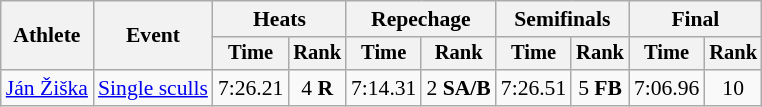<table class="wikitable" style="font-size:90%">
<tr>
<th rowspan="2">Athlete</th>
<th rowspan="2">Event</th>
<th colspan="2">Heats</th>
<th colspan="2">Repechage</th>
<th colspan="2">Semifinals</th>
<th colspan="2">Final</th>
</tr>
<tr style="font-size:95%">
<th>Time</th>
<th>Rank</th>
<th>Time</th>
<th>Rank</th>
<th>Time</th>
<th>Rank</th>
<th>Time</th>
<th>Rank</th>
</tr>
<tr align=center>
<td align=left><a href='#'>Ján Žiška</a></td>
<td align=left><a href='#'>Single sculls</a></td>
<td>7:26.21</td>
<td>4 <strong>R</strong></td>
<td>7:14.31</td>
<td>2 <strong>SA/B</strong></td>
<td>7:26.51</td>
<td>5 <strong>FB</strong></td>
<td>7:06.96</td>
<td>10</td>
</tr>
</table>
